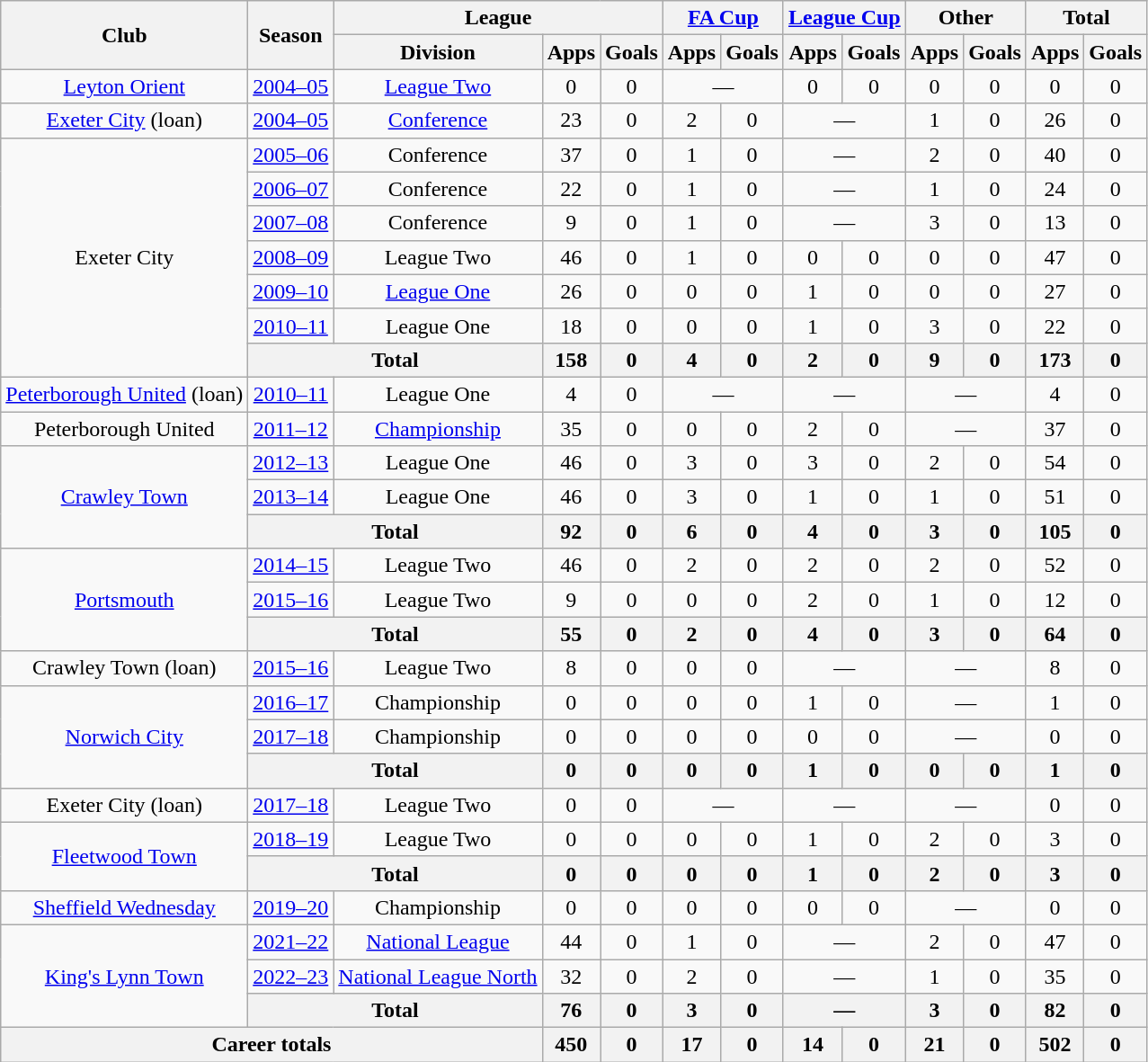<table class="wikitable" style="text-align: center">
<tr>
<th rowspan="2">Club</th>
<th rowspan="2">Season</th>
<th colspan="3">League</th>
<th colspan="2"><a href='#'>FA Cup</a></th>
<th colspan="2"><a href='#'>League Cup</a></th>
<th colspan="2">Other</th>
<th colspan="2">Total</th>
</tr>
<tr>
<th>Division</th>
<th>Apps</th>
<th>Goals</th>
<th>Apps</th>
<th>Goals</th>
<th>Apps</th>
<th>Goals</th>
<th>Apps</th>
<th>Goals</th>
<th>Apps</th>
<th>Goals</th>
</tr>
<tr>
<td><a href='#'>Leyton Orient</a></td>
<td><a href='#'>2004–05</a></td>
<td><a href='#'>League Two</a></td>
<td>0</td>
<td>0</td>
<td colspan="2">—</td>
<td>0</td>
<td>0</td>
<td>0</td>
<td>0</td>
<td>0</td>
<td>0</td>
</tr>
<tr>
<td><a href='#'>Exeter City</a> (loan)</td>
<td><a href='#'>2004–05</a></td>
<td><a href='#'>Conference</a></td>
<td>23</td>
<td>0</td>
<td>2</td>
<td>0</td>
<td colspan="2">—</td>
<td>1</td>
<td>0</td>
<td>26</td>
<td>0</td>
</tr>
<tr>
<td rowspan="7">Exeter City</td>
<td><a href='#'>2005–06</a></td>
<td>Conference</td>
<td>37</td>
<td>0</td>
<td>1</td>
<td>0</td>
<td colspan="2">—</td>
<td>2</td>
<td>0</td>
<td>40</td>
<td>0</td>
</tr>
<tr>
<td><a href='#'>2006–07</a></td>
<td>Conference</td>
<td>22</td>
<td>0</td>
<td>1</td>
<td>0</td>
<td colspan="2">—</td>
<td>1</td>
<td>0</td>
<td>24</td>
<td>0</td>
</tr>
<tr>
<td><a href='#'>2007–08</a></td>
<td>Conference</td>
<td>9</td>
<td>0</td>
<td>1</td>
<td>0</td>
<td colspan="2">—</td>
<td>3</td>
<td>0</td>
<td>13</td>
<td>0</td>
</tr>
<tr>
<td><a href='#'>2008–09</a></td>
<td>League Two</td>
<td>46</td>
<td>0</td>
<td>1</td>
<td>0</td>
<td>0</td>
<td>0</td>
<td>0</td>
<td>0</td>
<td>47</td>
<td>0</td>
</tr>
<tr>
<td><a href='#'>2009–10</a></td>
<td><a href='#'>League One</a></td>
<td>26</td>
<td>0</td>
<td>0</td>
<td>0</td>
<td>1</td>
<td>0</td>
<td>0</td>
<td>0</td>
<td>27</td>
<td>0</td>
</tr>
<tr>
<td><a href='#'>2010–11</a></td>
<td>League One</td>
<td>18</td>
<td>0</td>
<td>0</td>
<td>0</td>
<td>1</td>
<td>0</td>
<td>3</td>
<td>0</td>
<td>22</td>
<td>0</td>
</tr>
<tr>
<th colspan="2">Total</th>
<th>158</th>
<th>0</th>
<th>4</th>
<th>0</th>
<th>2</th>
<th>0</th>
<th>9</th>
<th>0</th>
<th>173</th>
<th>0</th>
</tr>
<tr>
<td><a href='#'>Peterborough United</a> (loan)</td>
<td><a href='#'>2010–11</a></td>
<td>League One</td>
<td>4</td>
<td>0</td>
<td colspan="2">—</td>
<td colspan="2">—</td>
<td colspan="2">—</td>
<td>4</td>
<td>0</td>
</tr>
<tr>
<td>Peterborough United</td>
<td><a href='#'>2011–12</a></td>
<td><a href='#'>Championship</a></td>
<td>35</td>
<td>0</td>
<td>0</td>
<td>0</td>
<td>2</td>
<td>0</td>
<td colspan="2">—</td>
<td>37</td>
<td>0</td>
</tr>
<tr>
<td rowspan="3"><a href='#'>Crawley Town</a></td>
<td><a href='#'>2012–13</a></td>
<td>League One</td>
<td>46</td>
<td>0</td>
<td>3</td>
<td>0</td>
<td>3</td>
<td>0</td>
<td>2</td>
<td>0</td>
<td>54</td>
<td>0</td>
</tr>
<tr>
<td><a href='#'>2013–14</a></td>
<td>League One</td>
<td>46</td>
<td>0</td>
<td>3</td>
<td>0</td>
<td>1</td>
<td>0</td>
<td>1</td>
<td>0</td>
<td>51</td>
<td>0</td>
</tr>
<tr>
<th colspan="2">Total</th>
<th>92</th>
<th>0</th>
<th>6</th>
<th>0</th>
<th>4</th>
<th>0</th>
<th>3</th>
<th>0</th>
<th>105</th>
<th>0</th>
</tr>
<tr>
<td rowspan="3"><a href='#'>Portsmouth</a></td>
<td><a href='#'>2014–15</a></td>
<td>League Two</td>
<td>46</td>
<td>0</td>
<td>2</td>
<td>0</td>
<td>2</td>
<td>0</td>
<td>2</td>
<td>0</td>
<td>52</td>
<td>0</td>
</tr>
<tr>
<td><a href='#'>2015–16</a></td>
<td>League Two</td>
<td>9</td>
<td>0</td>
<td>0</td>
<td>0</td>
<td>2</td>
<td>0</td>
<td>1</td>
<td>0</td>
<td>12</td>
<td>0</td>
</tr>
<tr>
<th colspan="2">Total</th>
<th>55</th>
<th>0</th>
<th>2</th>
<th>0</th>
<th>4</th>
<th>0</th>
<th>3</th>
<th>0</th>
<th>64</th>
<th>0</th>
</tr>
<tr>
<td>Crawley Town (loan)</td>
<td><a href='#'>2015–16</a></td>
<td>League Two</td>
<td>8</td>
<td>0</td>
<td>0</td>
<td>0</td>
<td colspan="2">—</td>
<td colspan="2">—</td>
<td>8</td>
<td>0</td>
</tr>
<tr>
<td rowspan="3"><a href='#'>Norwich City</a></td>
<td><a href='#'>2016–17</a></td>
<td>Championship</td>
<td>0</td>
<td>0</td>
<td>0</td>
<td>0</td>
<td>1</td>
<td>0</td>
<td colspan="2">—</td>
<td>1</td>
<td>0</td>
</tr>
<tr>
<td><a href='#'>2017–18</a></td>
<td>Championship</td>
<td>0</td>
<td>0</td>
<td>0</td>
<td>0</td>
<td>0</td>
<td>0</td>
<td colspan="2">—</td>
<td>0</td>
<td>0</td>
</tr>
<tr>
<th colspan="2">Total</th>
<th>0</th>
<th>0</th>
<th>0</th>
<th>0</th>
<th>1</th>
<th>0</th>
<th>0</th>
<th>0</th>
<th>1</th>
<th>0</th>
</tr>
<tr>
<td>Exeter City (loan)</td>
<td><a href='#'>2017–18</a></td>
<td>League Two</td>
<td>0</td>
<td>0</td>
<td colspan="2">—</td>
<td colspan="2">—</td>
<td colspan="2">—</td>
<td>0</td>
<td>0</td>
</tr>
<tr>
<td rowspan=2><a href='#'>Fleetwood Town</a></td>
<td><a href='#'>2018–19</a></td>
<td>League Two</td>
<td>0</td>
<td>0</td>
<td>0</td>
<td>0</td>
<td>1</td>
<td>0</td>
<td>2</td>
<td>0</td>
<td>3</td>
<td>0</td>
</tr>
<tr>
<th colspan="2">Total</th>
<th>0</th>
<th>0</th>
<th>0</th>
<th>0</th>
<th>1</th>
<th>0</th>
<th>2</th>
<th>0</th>
<th>3</th>
<th>0</th>
</tr>
<tr>
<td><a href='#'>Sheffield Wednesday</a></td>
<td><a href='#'>2019–20</a></td>
<td>Championship</td>
<td>0</td>
<td>0</td>
<td>0</td>
<td>0</td>
<td>0</td>
<td>0</td>
<td colspan="2">—</td>
<td>0</td>
<td>0</td>
</tr>
<tr>
<td rowspan=3><a href='#'>King's Lynn Town</a></td>
<td><a href='#'>2021–22</a></td>
<td><a href='#'>National League</a></td>
<td>44</td>
<td>0</td>
<td>1</td>
<td>0</td>
<td colspan="2">—</td>
<td>2</td>
<td>0</td>
<td>47</td>
<td>0</td>
</tr>
<tr>
<td><a href='#'>2022–23</a></td>
<td><a href='#'>National League North</a></td>
<td>32</td>
<td>0</td>
<td>2</td>
<td>0</td>
<td colspan="2">—</td>
<td>1</td>
<td>0</td>
<td>35</td>
<td>0</td>
</tr>
<tr>
<th colspan="2">Total</th>
<th>76</th>
<th>0</th>
<th>3</th>
<th>0</th>
<th colspan="2">—</th>
<th>3</th>
<th>0</th>
<th>82</th>
<th>0</th>
</tr>
<tr>
<th colspan="3">Career totals</th>
<th>450</th>
<th>0</th>
<th>17</th>
<th>0</th>
<th>14</th>
<th>0</th>
<th>21</th>
<th>0</th>
<th>502</th>
<th>0</th>
</tr>
</table>
